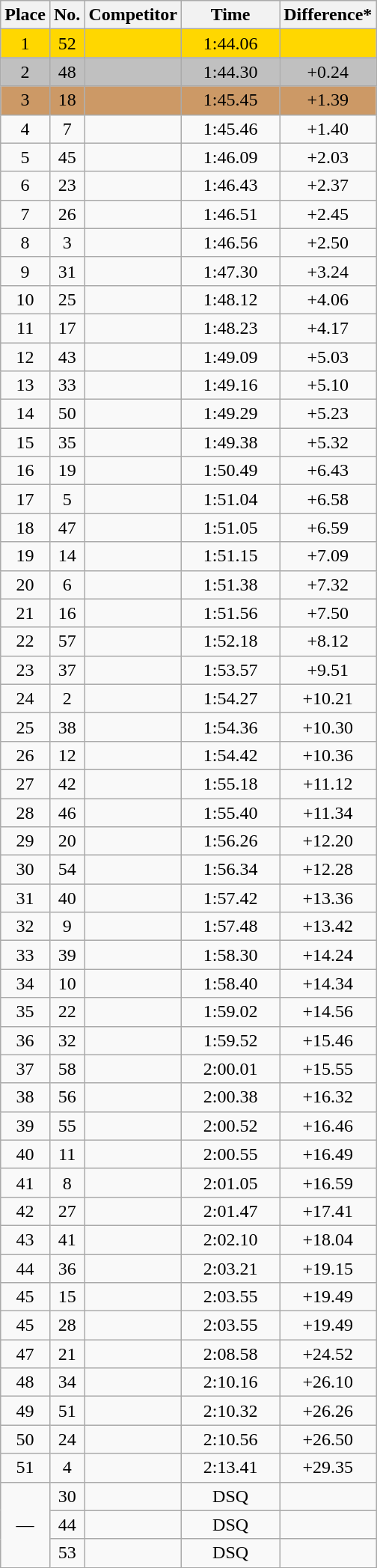<table class=wikitable style="text-align:center">
<tr>
<th>Place</th>
<th>No.</th>
<th>Competitor</th>
<th width=80>Time</th>
<th>Difference*</th>
</tr>
<tr bgcolor=gold>
<td>1</td>
<td>52</td>
<td align=left></td>
<td>1:44.06</td>
<td></td>
</tr>
<tr bgcolor=silver>
<td>2</td>
<td>48</td>
<td align=left></td>
<td>1:44.30</td>
<td>+0.24</td>
</tr>
<tr bgcolor=cc9966>
<td>3</td>
<td>18</td>
<td align=left></td>
<td>1:45.45</td>
<td>+1.39</td>
</tr>
<tr>
<td>4</td>
<td>7</td>
<td align=left></td>
<td>1:45.46</td>
<td>+1.40</td>
</tr>
<tr>
<td>5</td>
<td>45</td>
<td align=left></td>
<td>1:46.09</td>
<td>+2.03</td>
</tr>
<tr>
<td>6</td>
<td>23</td>
<td align=left></td>
<td>1:46.43</td>
<td>+2.37</td>
</tr>
<tr>
<td>7</td>
<td>26</td>
<td align=left></td>
<td>1:46.51</td>
<td>+2.45</td>
</tr>
<tr>
<td>8</td>
<td>3</td>
<td align=left></td>
<td>1:46.56</td>
<td>+2.50</td>
</tr>
<tr>
<td>9</td>
<td>31</td>
<td align=left></td>
<td>1:47.30</td>
<td>+3.24</td>
</tr>
<tr>
<td>10</td>
<td>25</td>
<td align=left></td>
<td>1:48.12</td>
<td>+4.06</td>
</tr>
<tr>
<td>11</td>
<td>17</td>
<td align=left></td>
<td>1:48.23</td>
<td>+4.17</td>
</tr>
<tr>
<td>12</td>
<td>43</td>
<td align=left></td>
<td>1:49.09</td>
<td>+5.03</td>
</tr>
<tr>
<td>13</td>
<td>33</td>
<td align=left></td>
<td>1:49.16</td>
<td>+5.10</td>
</tr>
<tr>
<td>14</td>
<td>50</td>
<td align=left></td>
<td>1:49.29</td>
<td>+5.23</td>
</tr>
<tr>
<td>15</td>
<td>35</td>
<td align=left></td>
<td>1:49.38</td>
<td>+5.32</td>
</tr>
<tr>
<td>16</td>
<td>19</td>
<td align=left></td>
<td>1:50.49</td>
<td>+6.43</td>
</tr>
<tr>
<td>17</td>
<td>5</td>
<td align=left></td>
<td>1:51.04</td>
<td>+6.58</td>
</tr>
<tr>
<td>18</td>
<td>47</td>
<td align=left></td>
<td>1:51.05</td>
<td>+6.59</td>
</tr>
<tr>
<td>19</td>
<td>14</td>
<td align=left></td>
<td>1:51.15</td>
<td>+7.09</td>
</tr>
<tr>
<td>20</td>
<td>6</td>
<td align=left></td>
<td>1:51.38</td>
<td>+7.32</td>
</tr>
<tr>
<td>21</td>
<td>16</td>
<td align=left></td>
<td>1:51.56</td>
<td>+7.50</td>
</tr>
<tr>
<td>22</td>
<td>57</td>
<td align=left></td>
<td>1:52.18</td>
<td>+8.12</td>
</tr>
<tr>
<td>23</td>
<td>37</td>
<td align=left></td>
<td>1:53.57</td>
<td>+9.51</td>
</tr>
<tr>
<td>24</td>
<td>2</td>
<td align=left></td>
<td>1:54.27</td>
<td>+10.21</td>
</tr>
<tr>
<td>25</td>
<td>38</td>
<td align=left></td>
<td>1:54.36</td>
<td>+10.30</td>
</tr>
<tr>
<td>26</td>
<td>12</td>
<td align=left></td>
<td>1:54.42</td>
<td>+10.36</td>
</tr>
<tr>
<td>27</td>
<td>42</td>
<td align=left></td>
<td>1:55.18</td>
<td>+11.12</td>
</tr>
<tr>
<td>28</td>
<td>46</td>
<td align=left></td>
<td>1:55.40</td>
<td>+11.34</td>
</tr>
<tr>
<td>29</td>
<td>20</td>
<td align=left></td>
<td>1:56.26</td>
<td>+12.20</td>
</tr>
<tr>
<td>30</td>
<td>54</td>
<td align=left></td>
<td>1:56.34</td>
<td>+12.28</td>
</tr>
<tr>
<td>31</td>
<td>40</td>
<td align=left></td>
<td>1:57.42</td>
<td>+13.36</td>
</tr>
<tr>
<td>32</td>
<td>9</td>
<td align=left></td>
<td>1:57.48</td>
<td>+13.42</td>
</tr>
<tr>
<td>33</td>
<td>39</td>
<td align=left></td>
<td>1:58.30</td>
<td>+14.24</td>
</tr>
<tr>
<td>34</td>
<td>10</td>
<td align=left></td>
<td>1:58.40</td>
<td>+14.34</td>
</tr>
<tr>
<td>35</td>
<td>22</td>
<td align=left></td>
<td>1:59.02</td>
<td>+14.56</td>
</tr>
<tr>
<td>36</td>
<td>32</td>
<td align=left></td>
<td>1:59.52</td>
<td>+15.46</td>
</tr>
<tr>
<td>37</td>
<td>58</td>
<td align=left></td>
<td>2:00.01</td>
<td>+15.55</td>
</tr>
<tr>
<td>38</td>
<td>56</td>
<td align=left></td>
<td>2:00.38</td>
<td>+16.32</td>
</tr>
<tr>
<td>39</td>
<td>55</td>
<td align=left></td>
<td>2:00.52</td>
<td>+16.46</td>
</tr>
<tr>
<td>40</td>
<td>11</td>
<td align=left></td>
<td>2:00.55</td>
<td>+16.49</td>
</tr>
<tr>
<td>41</td>
<td>8</td>
<td align=left></td>
<td>2:01.05</td>
<td>+16.59</td>
</tr>
<tr>
<td>42</td>
<td>27</td>
<td align=left></td>
<td>2:01.47</td>
<td>+17.41</td>
</tr>
<tr>
<td>43</td>
<td>41</td>
<td align=left></td>
<td>2:02.10</td>
<td>+18.04</td>
</tr>
<tr>
<td>44</td>
<td>36</td>
<td align=left></td>
<td>2:03.21</td>
<td>+19.15</td>
</tr>
<tr>
<td>45</td>
<td>15</td>
<td align=left></td>
<td>2:03.55</td>
<td>+19.49</td>
</tr>
<tr>
<td>45</td>
<td>28</td>
<td align=left></td>
<td>2:03.55</td>
<td>+19.49</td>
</tr>
<tr>
<td>47</td>
<td>21</td>
<td align=left></td>
<td>2:08.58</td>
<td>+24.52</td>
</tr>
<tr>
<td>48</td>
<td>34</td>
<td align=left></td>
<td>2:10.16</td>
<td>+26.10</td>
</tr>
<tr>
<td>49</td>
<td>51</td>
<td align=left></td>
<td>2:10.32</td>
<td>+26.26</td>
</tr>
<tr>
<td>50</td>
<td>24</td>
<td align=left></td>
<td>2:10.56</td>
<td>+26.50</td>
</tr>
<tr>
<td>51</td>
<td>4</td>
<td align=left></td>
<td>2:13.41</td>
<td>+29.35</td>
</tr>
<tr>
<td rowspan=3>—</td>
<td>30</td>
<td align=left></td>
<td>DSQ</td>
<td></td>
</tr>
<tr>
<td>44</td>
<td align=left></td>
<td>DSQ</td>
<td></td>
</tr>
<tr>
<td>53</td>
<td align=left></td>
<td>DSQ</td>
<td></td>
</tr>
</table>
